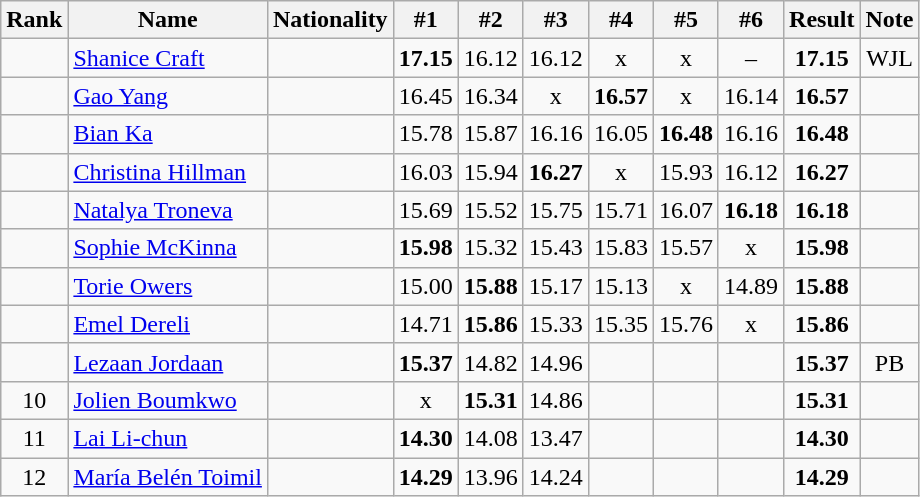<table class="wikitable sortable" style="text-align:center">
<tr>
<th>Rank</th>
<th>Name</th>
<th>Nationality</th>
<th>#1</th>
<th>#2</th>
<th>#3</th>
<th>#4</th>
<th>#5</th>
<th>#6</th>
<th>Result</th>
<th>Note</th>
</tr>
<tr>
<td></td>
<td align=left><a href='#'>Shanice Craft</a></td>
<td align=left></td>
<td><strong>17.15</strong></td>
<td>16.12</td>
<td>16.12</td>
<td>x</td>
<td>x</td>
<td>–</td>
<td><strong>17.15</strong></td>
<td>WJL</td>
</tr>
<tr>
<td></td>
<td align=left><a href='#'>Gao Yang</a></td>
<td align=left></td>
<td>16.45</td>
<td>16.34</td>
<td>x</td>
<td><strong>16.57</strong></td>
<td>x</td>
<td>16.14</td>
<td><strong>16.57</strong></td>
<td></td>
</tr>
<tr>
<td></td>
<td align=left><a href='#'>Bian Ka</a></td>
<td align=left></td>
<td>15.78</td>
<td>15.87</td>
<td>16.16</td>
<td>16.05</td>
<td><strong>16.48</strong></td>
<td>16.16</td>
<td><strong>16.48</strong></td>
<td></td>
</tr>
<tr>
<td></td>
<td align=left><a href='#'>Christina Hillman</a></td>
<td align=left></td>
<td>16.03</td>
<td>15.94</td>
<td><strong>16.27</strong></td>
<td>x</td>
<td>15.93</td>
<td>16.12</td>
<td><strong>16.27</strong></td>
<td></td>
</tr>
<tr>
<td></td>
<td align=left><a href='#'>Natalya Troneva</a></td>
<td align=left></td>
<td>15.69</td>
<td>15.52</td>
<td>15.75</td>
<td>15.71</td>
<td>16.07</td>
<td><strong>16.18</strong></td>
<td><strong>16.18</strong></td>
<td></td>
</tr>
<tr>
<td></td>
<td align=left><a href='#'>Sophie McKinna</a></td>
<td align=left></td>
<td><strong>15.98</strong></td>
<td>15.32</td>
<td>15.43</td>
<td>15.83</td>
<td>15.57</td>
<td>x</td>
<td><strong>15.98</strong></td>
<td></td>
</tr>
<tr>
<td></td>
<td align=left><a href='#'>Torie Owers</a></td>
<td align=left></td>
<td>15.00</td>
<td><strong>15.88</strong></td>
<td>15.17</td>
<td>15.13</td>
<td>x</td>
<td>14.89</td>
<td><strong>15.88</strong></td>
<td></td>
</tr>
<tr>
<td></td>
<td align=left><a href='#'>Emel Dereli</a></td>
<td align=left></td>
<td>14.71</td>
<td><strong>15.86</strong></td>
<td>15.33</td>
<td>15.35</td>
<td>15.76</td>
<td>x</td>
<td><strong>15.86</strong></td>
<td></td>
</tr>
<tr>
<td></td>
<td align=left><a href='#'>Lezaan Jordaan</a></td>
<td align=left></td>
<td><strong>15.37</strong></td>
<td>14.82</td>
<td>14.96</td>
<td></td>
<td></td>
<td></td>
<td><strong>15.37</strong></td>
<td>PB</td>
</tr>
<tr>
<td>10</td>
<td align=left><a href='#'>Jolien Boumkwo</a></td>
<td align=left></td>
<td>x</td>
<td><strong>15.31</strong></td>
<td>14.86</td>
<td></td>
<td></td>
<td></td>
<td><strong>15.31</strong></td>
<td></td>
</tr>
<tr>
<td>11</td>
<td align=left><a href='#'>Lai Li-chun</a></td>
<td align=left></td>
<td><strong>14.30</strong></td>
<td>14.08</td>
<td>13.47</td>
<td></td>
<td></td>
<td></td>
<td><strong>14.30</strong></td>
<td></td>
</tr>
<tr>
<td>12</td>
<td align=left><a href='#'>María Belén Toimil</a></td>
<td align=left></td>
<td><strong>14.29</strong></td>
<td>13.96</td>
<td>14.24</td>
<td></td>
<td></td>
<td></td>
<td><strong>14.29</strong></td>
<td></td>
</tr>
</table>
